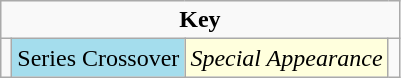<table class="wikitable"  align="center" margin:auto; width:50%;">
<tr>
<td colspan="5" style="text-align:center;"><strong>Key</strong></td>
</tr>
<tr>
<td></td>
<td style="background:#A4DDED;">Series Crossover</td>
<td style="background:#ffd; text-align:center;"><em>Special Appearance</em></td>
<td></td>
</tr>
</table>
